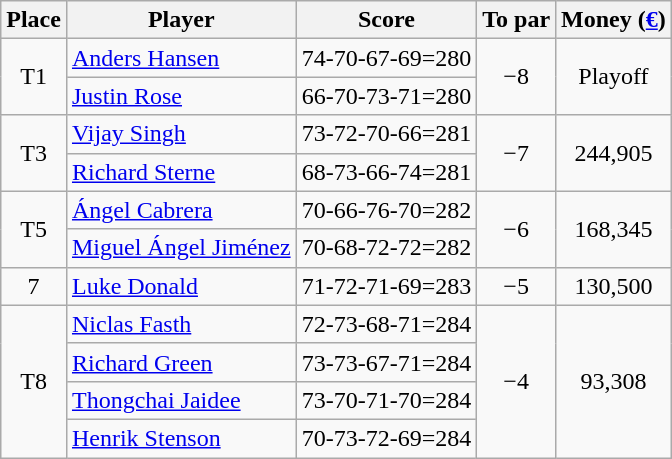<table class="wikitable">
<tr>
<th>Place</th>
<th>Player</th>
<th>Score</th>
<th>To par</th>
<th>Money (<a href='#'>€</a>)</th>
</tr>
<tr>
<td rowspan="2" align=center>T1</td>
<td> <a href='#'>Anders Hansen</a></td>
<td align=center>74-70-67-69=280</td>
<td rowspan="2" align=center>−8</td>
<td rowspan="2" align=center>Playoff</td>
</tr>
<tr>
<td> <a href='#'>Justin Rose</a></td>
<td align=center>66-70-73-71=280</td>
</tr>
<tr>
<td rowspan="2" align=center>T3</td>
<td> <a href='#'>Vijay Singh</a></td>
<td align=center>73-72-70-66=281</td>
<td rowspan="2" align=center>−7</td>
<td rowspan="2" align=center>244,905</td>
</tr>
<tr>
<td> <a href='#'>Richard Sterne</a></td>
<td align=center>68-73-66-74=281</td>
</tr>
<tr>
<td rowspan="2" align=center>T5</td>
<td> <a href='#'>Ángel Cabrera</a></td>
<td align=center>70-66-76-70=282</td>
<td rowspan="2" align=center>−6</td>
<td rowspan="2" align=center>168,345</td>
</tr>
<tr>
<td> <a href='#'>Miguel Ángel Jiménez</a></td>
<td align=center>70-68-72-72=282</td>
</tr>
<tr>
<td align=center>7</td>
<td> <a href='#'>Luke Donald</a></td>
<td align=center>71-72-71-69=283</td>
<td align=center>−5</td>
<td align=center>130,500</td>
</tr>
<tr>
<td rowspan="4" align=center>T8</td>
<td> <a href='#'>Niclas Fasth</a></td>
<td align=center>72-73-68-71=284</td>
<td rowspan="4" align=center>−4</td>
<td rowspan="4" align=center>93,308</td>
</tr>
<tr>
<td> <a href='#'>Richard Green</a></td>
<td align=center>73-73-67-71=284</td>
</tr>
<tr>
<td> <a href='#'>Thongchai Jaidee</a></td>
<td align=center>73-70-71-70=284</td>
</tr>
<tr>
<td> <a href='#'>Henrik Stenson</a></td>
<td align=center>70-73-72-69=284</td>
</tr>
</table>
